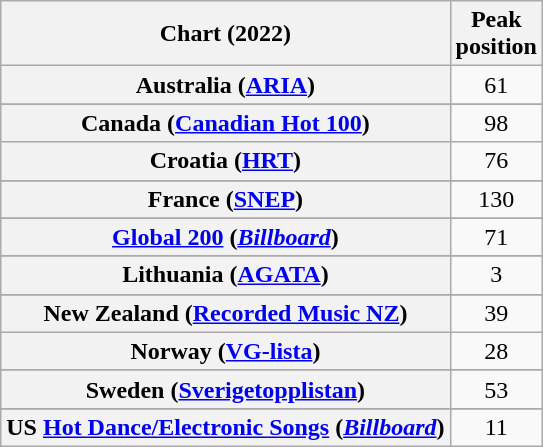<table class="wikitable sortable plainrowheaders" style="text-align:center">
<tr>
<th scope="col">Chart (2022)</th>
<th scope="col">Peak<br>position</th>
</tr>
<tr>
<th scope="row">Australia (<a href='#'>ARIA</a>)</th>
<td>61</td>
</tr>
<tr>
</tr>
<tr>
<th scope="row">Canada (<a href='#'>Canadian Hot 100</a>)</th>
<td>98</td>
</tr>
<tr>
<th scope="row">Croatia (<a href='#'>HRT</a>)</th>
<td>76</td>
</tr>
<tr>
</tr>
<tr>
</tr>
<tr>
<th scope="row">France (<a href='#'>SNEP</a>)</th>
<td>130</td>
</tr>
<tr>
</tr>
<tr>
<th scope="row"><a href='#'>Global 200</a> (<em><a href='#'>Billboard</a></em>)</th>
<td>71</td>
</tr>
<tr>
</tr>
<tr>
<th scope="row">Lithuania (<a href='#'>AGATA</a>)</th>
<td>3</td>
</tr>
<tr>
</tr>
<tr>
<th scope="row">New Zealand (<a href='#'>Recorded Music NZ</a>)</th>
<td>39</td>
</tr>
<tr>
<th scope="row">Norway (<a href='#'>VG-lista</a>)</th>
<td>28</td>
</tr>
<tr>
</tr>
<tr>
</tr>
<tr>
</tr>
<tr>
<th scope="row">Sweden (<a href='#'>Sverigetopplistan</a>)</th>
<td>53</td>
</tr>
<tr>
</tr>
<tr>
</tr>
<tr>
</tr>
<tr>
<th scope="row">US <a href='#'>Hot Dance/Electronic Songs</a> (<em><a href='#'>Billboard</a></em>)</th>
<td>11</td>
</tr>
</table>
